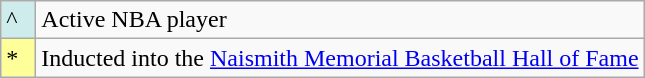<table class="wikitable">
<tr>
<td style="background:#CFECEC; width:1em">^</td>
<td>Active NBA player</td>
</tr>
<tr>
<td style="background:#FFFF99; width:1em">*</td>
<td>Inducted into the <a href='#'>Naismith Memorial Basketball Hall of Fame</a><br></td>
</tr>
</table>
